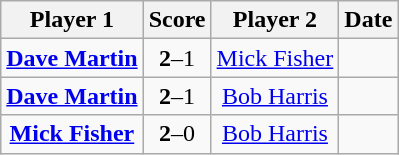<table class="wikitable" style="text-align: center">
<tr>
<th>Player 1</th>
<th>Score</th>
<th>Player 2</th>
<th>Date</th>
</tr>
<tr>
<td> <strong><a href='#'>Dave Martin</a></strong></td>
<td><strong>2</strong>–1</td>
<td> <a href='#'>Mick Fisher</a></td>
<td></td>
</tr>
<tr>
<td> <strong><a href='#'>Dave Martin</a></strong></td>
<td><strong>2</strong>–1</td>
<td> <a href='#'>Bob Harris</a></td>
<td></td>
</tr>
<tr>
<td> <strong><a href='#'>Mick Fisher</a></strong></td>
<td><strong>2</strong>–0</td>
<td> <a href='#'>Bob Harris</a></td>
<td></td>
</tr>
</table>
